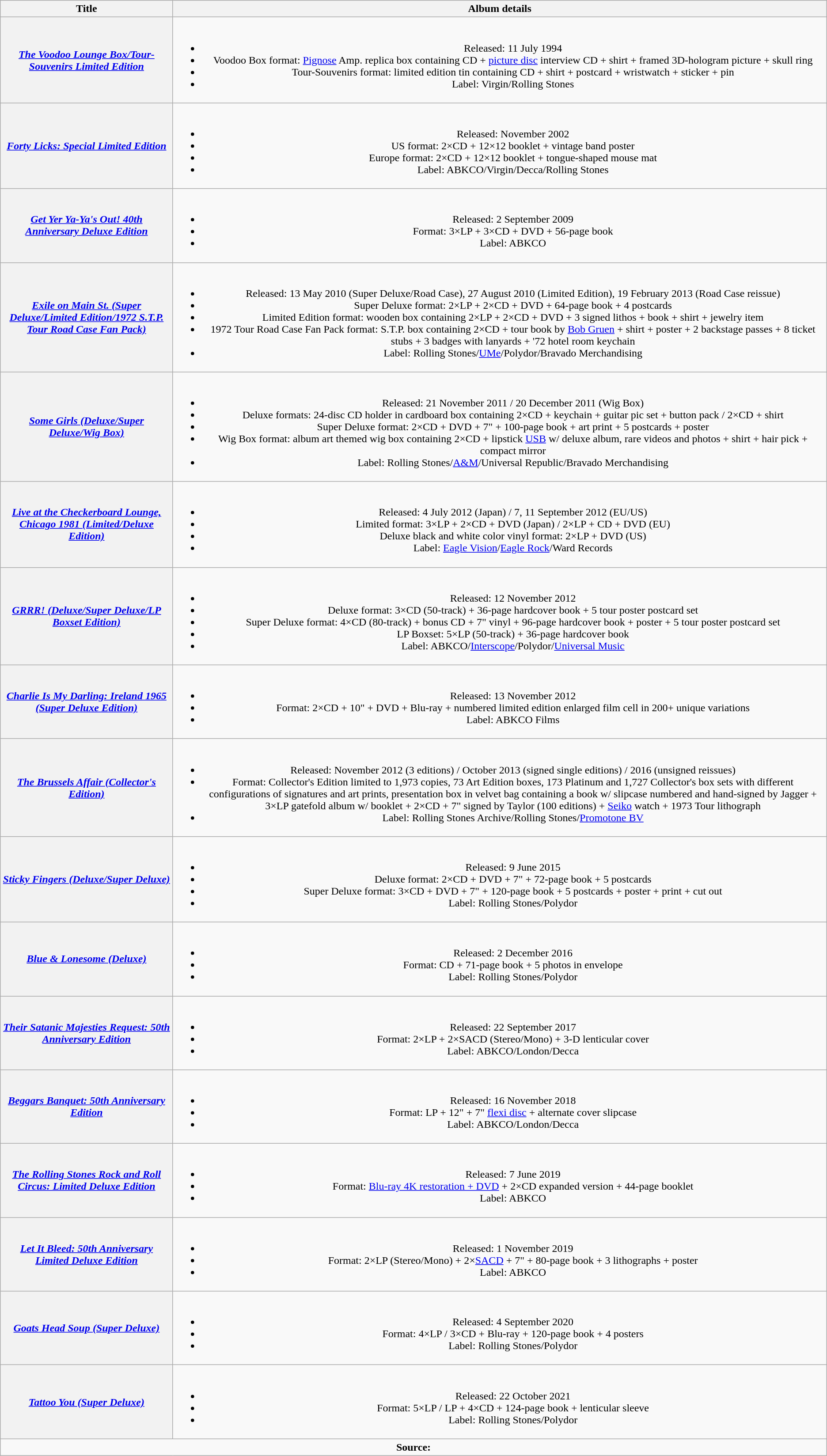<table class="wikitable plainrowheaders" style="text-align:center;">
<tr>
<th scope="col">Title</th>
<th scope="col">Album details</th>
</tr>
<tr>
<th scope="row"><em><a href='#'>The Voodoo Lounge Box/Tour-Souvenirs Limited Edition</a></em></th>
<td><br><ul><li>Released: 11 July 1994</li><li>Voodoo Box format: <a href='#'>Pignose</a> Amp. replica box containing CD + <a href='#'>picture disc</a> interview CD + shirt + framed 3D-hologram picture + skull ring</li><li>Tour-Souvenirs format: limited edition tin containing CD + shirt + postcard + wristwatch + sticker + pin</li><li>Label: Virgin/Rolling Stones</li></ul></td>
</tr>
<tr>
<th scope="row"><em><a href='#'>Forty Licks: Special Limited Edition</a></em></th>
<td><br><ul><li>Released: November 2002</li><li>US format: 2×CD + 12×12 booklet + vintage band poster</li><li>Europe format: 2×CD + 12×12 booklet + tongue-shaped mouse mat</li><li>Label: ABKCO/Virgin/Decca/Rolling Stones</li></ul></td>
</tr>
<tr>
<th scope="row"><em><a href='#'>Get Yer Ya-Ya's Out! 40th Anniversary Deluxe Edition</a></em></th>
<td><br><ul><li>Released: 2 September 2009</li><li>Format: 3×LP + 3×CD + DVD + 56-page book</li><li>Label: ABKCO</li></ul></td>
</tr>
<tr>
<th scope="row"><em><a href='#'>Exile on Main St. (Super Deluxe/Limited Edition/1972 S.T.P. Tour Road Case Fan Pack)</a></em></th>
<td><br><ul><li>Released: 13 May 2010 (Super Deluxe/Road Case), 27 August 2010 (Limited Edition), 19 February 2013 (Road Case reissue)</li><li>Super Deluxe format: 2×LP + 2×CD + DVD + 64-page book + 4 postcards</li><li>Limited Edition format: wooden box containing 2×LP + 2×CD + DVD + 3 signed lithos + book + shirt + jewelry item</li><li>1972 Tour Road Case Fan Pack format: S.T.P. box containing 2×CD + tour book by <a href='#'>Bob Gruen</a> + shirt + poster + 2 backstage passes + 8 ticket stubs + 3 badges with lanyards + '72 hotel room keychain</li><li>Label: Rolling Stones/<a href='#'>UMe</a>/Polydor/Bravado Merchandising</li></ul></td>
</tr>
<tr>
<th scope="row"><em><a href='#'>Some Girls (Deluxe/Super Deluxe/Wig Box)</a></em></th>
<td><br><ul><li>Released: 21 November 2011 / 20 December 2011 (Wig Box)</li><li>Deluxe formats: 24-disc CD holder in cardboard box containing 2×CD + keychain + guitar pic set + button pack / 2×CD + shirt</li><li>Super Deluxe format: 2×CD + DVD + 7" + 100-page book + art print + 5 postcards + poster</li><li>Wig Box format: album art themed wig box containing 2×CD + lipstick <a href='#'>USB</a> w/ deluxe album, rare videos and photos + shirt + hair pick + compact mirror</li><li>Label: Rolling Stones/<a href='#'>A&M</a>/Universal Republic/Bravado Merchandising</li></ul></td>
</tr>
<tr>
<th scope="row"><em><a href='#'>Live at the Checkerboard Lounge, Chicago 1981 (Limited/Deluxe Edition)</a></em></th>
<td><br><ul><li>Released: 4 July 2012 (Japan) / 7, 11 September 2012 (EU/US)</li><li>Limited format: 3×LP + 2×CD + DVD (Japan) / 2×LP + CD + DVD (EU)</li><li>Deluxe black and white color vinyl format: 2×LP + DVD (US)</li><li>Label: <a href='#'>Eagle Vision</a>/<a href='#'>Eagle Rock</a>/Ward Records</li></ul></td>
</tr>
<tr>
<th scope="row"><em><a href='#'>GRRR! (Deluxe/Super Deluxe/LP Boxset Edition)</a></em></th>
<td><br><ul><li>Released: 12 November 2012</li><li>Deluxe format: 3×CD (50-track) + 36-page hardcover book + 5 tour poster postcard set</li><li>Super Deluxe format: 4×CD (80-track) + bonus CD + 7" vinyl + 96-page hardcover book + poster + 5 tour poster postcard set</li><li>LP Boxset: 5×LP (50-track) + 36-page hardcover book</li><li>Label: ABKCO/<a href='#'>Interscope</a>/Polydor/<a href='#'>Universal Music</a></li></ul></td>
</tr>
<tr>
<th scope="row"><em><a href='#'>Charlie Is My Darling: Ireland 1965 (Super Deluxe Edition)</a></em></th>
<td><br><ul><li>Released: 13 November 2012</li><li>Format: 2×CD + 10" + DVD + Blu-ray + numbered limited edition enlarged film cell in 200+ unique variations</li><li>Label: ABKCO Films</li></ul></td>
</tr>
<tr>
<th scope="row"><em><a href='#'>The Brussels Affair (Collector's Edition)</a></em></th>
<td><br><ul><li>Released: November 2012 (3 editions) / October 2013 (signed single editions) / 2016 (unsigned reissues)</li><li>Format: Collector's Edition limited to 1,973 copies, 73 Art Edition boxes, 173 Platinum and 1,727 Collector's box sets with different configurations of signatures and art prints, presentation box in velvet bag containing a book w/ slipcase numbered and hand-signed by Jagger + 3×LP gatefold album w/ booklet + 2×CD + 7" signed by Taylor (100 editions) + <a href='#'>Seiko</a> watch + 1973 Tour lithograph</li><li>Label: Rolling Stones Archive/Rolling Stones/<a href='#'>Promotone BV</a></li></ul></td>
</tr>
<tr>
<th scope="row"><em><a href='#'>Sticky Fingers (Deluxe/Super Deluxe)</a></em></th>
<td><br><ul><li>Released: 9 June 2015</li><li>Deluxe format: 2×CD + DVD + 7" + 72-page book + 5 postcards</li><li>Super Deluxe format: 3×CD + DVD + 7" + 120-page book + 5 postcards + poster + print + cut out</li><li>Label: Rolling Stones/Polydor</li></ul></td>
</tr>
<tr>
<th scope="row"><em><a href='#'>Blue & Lonesome (Deluxe)</a></em></th>
<td><br><ul><li>Released: 2 December 2016</li><li>Format: CD + 71-page book + 5 photos in envelope</li><li>Label: Rolling Stones/Polydor</li></ul></td>
</tr>
<tr>
<th scope="row"><em><a href='#'>Their Satanic Majesties Request: 50th Anniversary Edition</a></em></th>
<td><br><ul><li>Released: 22 September 2017</li><li>Format: 2×LP + 2×SACD (Stereo/Mono) + 3-D lenticular cover</li><li>Label: ABKCO/London/Decca</li></ul></td>
</tr>
<tr>
<th scope="row"><em><a href='#'>Beggars Banquet: 50th Anniversary Edition</a></em></th>
<td><br><ul><li>Released: 16 November 2018</li><li>Format: LP + 12" + 7" <a href='#'>flexi disc</a> + alternate cover slipcase</li><li>Label: ABKCO/London/Decca</li></ul></td>
</tr>
<tr>
<th scope="row"><em><a href='#'>The Rolling Stones Rock and Roll Circus: Limited Deluxe Edition</a></em></th>
<td><br><ul><li>Released: 7 June 2019</li><li>Format: <a href='#'>Blu-ray 4K restoration + DVD</a> + 2×CD expanded version + 44-page booklet</li><li>Label: ABKCO</li></ul></td>
</tr>
<tr>
<th scope="row"><em><a href='#'>Let It Bleed: 50th Anniversary Limited Deluxe Edition</a></em></th>
<td><br><ul><li>Released: 1 November 2019</li><li>Format: 2×LP (Stereo/Mono) + 2×<a href='#'>SACD</a> + 7" + 80-page book + 3 lithographs + poster</li><li>Label: ABKCO</li></ul></td>
</tr>
<tr>
<th scope="row"><em><a href='#'>Goats Head Soup (Super Deluxe)</a></em></th>
<td><br><ul><li>Released: 4 September 2020</li><li>Format: 4×LP / 3×CD + Blu-ray + 120-page book + 4 posters</li><li>Label: Rolling Stones/Polydor</li></ul></td>
</tr>
<tr>
<th scope="row"><em><a href='#'>Tattoo You (Super Deluxe)</a></em></th>
<td><br><ul><li>Released: 22 October 2021</li><li>Format: 5×LP / LP + 4×CD + 124-page book + lenticular sleeve</li><li>Label: Rolling Stones/Polydor</li></ul></td>
</tr>
<tr>
<td colspan="4" style="text-align: center;"><strong>Source:</strong></td>
</tr>
</table>
